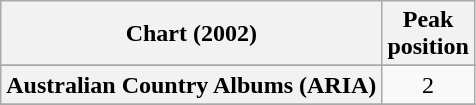<table class="wikitable sortable plainrowheaders" style="text-align:center">
<tr>
<th scope="col">Chart (2002)</th>
<th scope="col">Peak<br> position</th>
</tr>
<tr>
</tr>
<tr>
<th scope="row">Australian Country Albums (ARIA)</th>
<td>2</td>
</tr>
<tr>
</tr>
</table>
